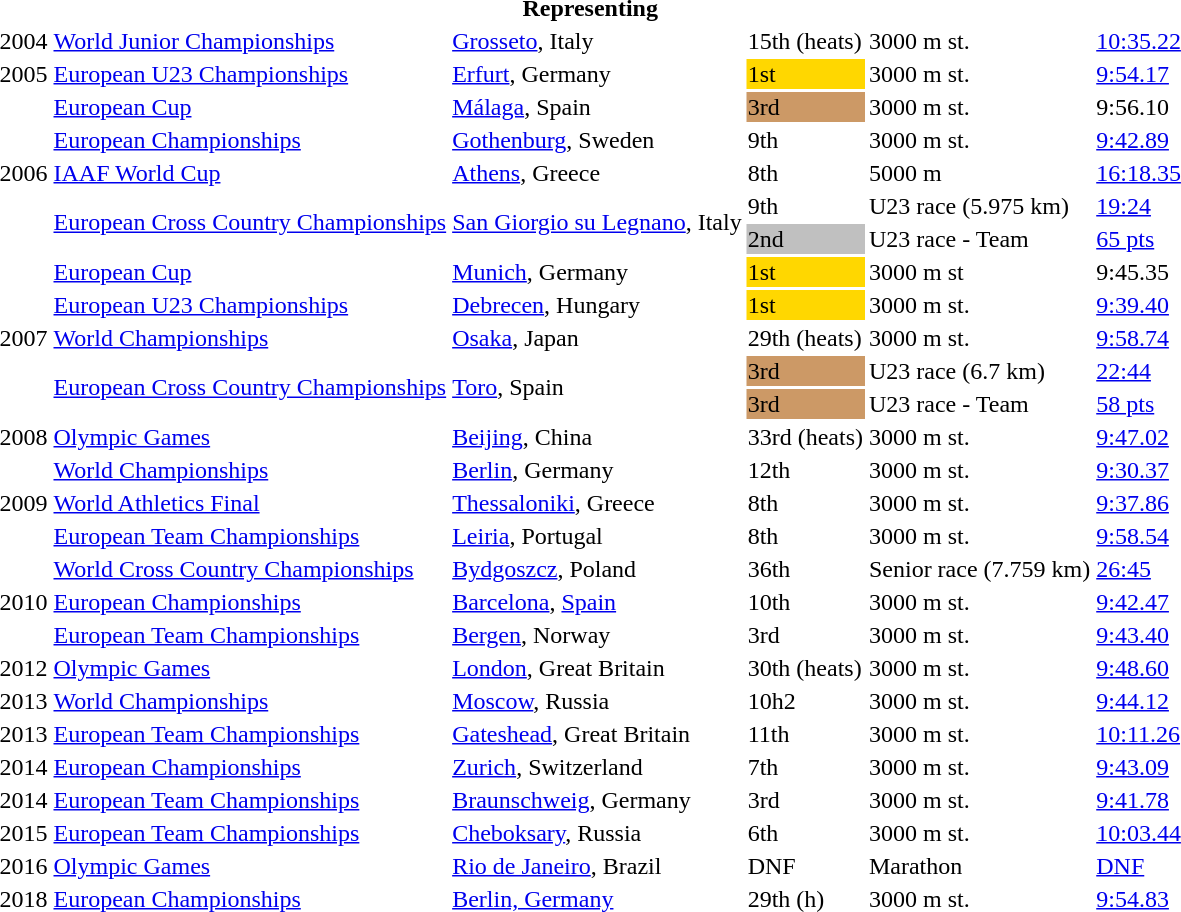<table>
<tr>
<th colspan="6">Representing </th>
</tr>
<tr>
<td>2004</td>
<td><a href='#'>World Junior Championships</a></td>
<td><a href='#'>Grosseto</a>, Italy</td>
<td>15th (heats)</td>
<td>3000 m st.</td>
<td><a href='#'>10:35.22</a></td>
</tr>
<tr>
<td>2005</td>
<td><a href='#'>European U23 Championships</a></td>
<td><a href='#'>Erfurt</a>, Germany</td>
<td bgcolor=gold>1st</td>
<td>3000 m st.</td>
<td><a href='#'>9:54.17</a></td>
</tr>
<tr>
<td rowspan=5>2006</td>
<td><a href='#'>European Cup</a></td>
<td><a href='#'>Málaga</a>, Spain</td>
<td bgcolor=cc9966>3rd</td>
<td>3000 m st.</td>
<td>9:56.10</td>
</tr>
<tr>
<td><a href='#'>European Championships</a></td>
<td><a href='#'>Gothenburg</a>, Sweden</td>
<td>9th</td>
<td>3000 m st.</td>
<td><a href='#'>9:42.89</a></td>
</tr>
<tr>
<td><a href='#'>IAAF World Cup</a></td>
<td><a href='#'>Athens</a>, Greece</td>
<td>8th</td>
<td>5000 m</td>
<td><a href='#'>16:18.35</a></td>
</tr>
<tr>
<td rowspan=2><a href='#'>European Cross Country Championships</a></td>
<td rowspan=2><a href='#'>San Giorgio su Legnano</a>, Italy</td>
<td>9th</td>
<td>U23 race (5.975 km)</td>
<td><a href='#'>19:24</a></td>
</tr>
<tr>
<td bgcolor=silver>2nd</td>
<td>U23 race - Team</td>
<td><a href='#'>65 pts</a></td>
</tr>
<tr>
<td rowspan=5>2007</td>
<td><a href='#'>European Cup</a></td>
<td><a href='#'>Munich</a>, Germany</td>
<td bgcolor=gold>1st</td>
<td>3000 m st</td>
<td>9:45.35</td>
</tr>
<tr>
<td><a href='#'>European U23 Championships</a></td>
<td><a href='#'>Debrecen</a>, Hungary</td>
<td bgcolor=gold>1st</td>
<td>3000 m st.</td>
<td><a href='#'>9:39.40</a></td>
</tr>
<tr>
<td><a href='#'>World Championships</a></td>
<td><a href='#'>Osaka</a>, Japan</td>
<td>29th (heats)</td>
<td>3000 m st.</td>
<td><a href='#'>9:58.74</a></td>
</tr>
<tr>
<td rowspan=2><a href='#'>European Cross Country Championships</a></td>
<td rowspan=2><a href='#'>Toro</a>, Spain</td>
<td bgcolor=cc9966>3rd</td>
<td>U23 race (6.7 km)</td>
<td><a href='#'>22:44</a></td>
</tr>
<tr>
<td bgcolor=cc9966>3rd</td>
<td>U23 race - Team</td>
<td><a href='#'>58 pts</a></td>
</tr>
<tr>
<td>2008</td>
<td><a href='#'>Olympic Games</a></td>
<td><a href='#'>Beijing</a>, China</td>
<td>33rd (heats)</td>
<td>3000 m st.</td>
<td><a href='#'>9:47.02</a></td>
</tr>
<tr>
<td rowspan=3>2009</td>
<td><a href='#'>World Championships</a></td>
<td><a href='#'>Berlin</a>, Germany</td>
<td>12th</td>
<td>3000 m st.</td>
<td><a href='#'>9:30.37</a></td>
</tr>
<tr>
<td><a href='#'>World Athletics Final</a></td>
<td><a href='#'>Thessaloniki</a>, Greece</td>
<td>8th</td>
<td>3000 m st.</td>
<td><a href='#'>9:37.86</a></td>
</tr>
<tr>
<td><a href='#'>European Team Championships</a></td>
<td><a href='#'>Leiria</a>, Portugal</td>
<td>8th</td>
<td>3000 m st.</td>
<td><a href='#'>9:58.54</a></td>
</tr>
<tr>
<td rowspan=3>2010</td>
<td><a href='#'>World Cross Country Championships</a></td>
<td><a href='#'>Bydgoszcz</a>, Poland</td>
<td>36th</td>
<td>Senior race (7.759 km)</td>
<td><a href='#'>26:45</a></td>
</tr>
<tr>
<td><a href='#'>European Championships</a></td>
<td><a href='#'>Barcelona</a>, <a href='#'>Spain</a></td>
<td>10th</td>
<td>3000 m st.</td>
<td><a href='#'>9:42.47</a></td>
</tr>
<tr>
<td><a href='#'>European Team Championships</a></td>
<td><a href='#'>Bergen</a>, Norway</td>
<td>3rd</td>
<td>3000 m st.</td>
<td><a href='#'>9:43.40</a></td>
</tr>
<tr>
<td>2012</td>
<td><a href='#'>Olympic Games</a></td>
<td><a href='#'>London</a>, Great Britain</td>
<td>30th (heats)</td>
<td>3000 m st.</td>
<td><a href='#'>9:48.60</a></td>
</tr>
<tr>
<td>2013</td>
<td><a href='#'>World Championships</a></td>
<td><a href='#'>Moscow</a>, Russia</td>
<td>10h2</td>
<td>3000 m st.</td>
<td><a href='#'>9:44.12</a></td>
</tr>
<tr>
<td>2013</td>
<td><a href='#'>European Team Championships</a></td>
<td><a href='#'>Gateshead</a>, Great Britain</td>
<td>11th</td>
<td>3000 m st.</td>
<td><a href='#'>10:11.26</a></td>
</tr>
<tr>
<td>2014</td>
<td><a href='#'>European Championships</a></td>
<td><a href='#'>Zurich</a>, Switzerland</td>
<td>7th</td>
<td>3000 m st.</td>
<td><a href='#'>9:43.09</a></td>
</tr>
<tr>
<td>2014</td>
<td><a href='#'>European Team Championships</a></td>
<td><a href='#'>Braunschweig</a>, Germany</td>
<td>3rd</td>
<td>3000 m st.</td>
<td><a href='#'>9:41.78</a></td>
</tr>
<tr>
<td>2015</td>
<td><a href='#'>European Team Championships</a></td>
<td><a href='#'>Cheboksary</a>, Russia</td>
<td>6th</td>
<td>3000 m st.</td>
<td><a href='#'>10:03.44</a></td>
</tr>
<tr>
<td>2016</td>
<td><a href='#'>Olympic Games</a></td>
<td><a href='#'>Rio de Janeiro</a>, Brazil</td>
<td>DNF</td>
<td>Marathon</td>
<td><a href='#'>DNF</a></td>
</tr>
<tr>
<td>2018</td>
<td><a href='#'>European Championships</a></td>
<td><a href='#'>Berlin, Germany</a></td>
<td>29th (h)</td>
<td>3000 m st.</td>
<td><a href='#'>9:54.83</a></td>
</tr>
</table>
